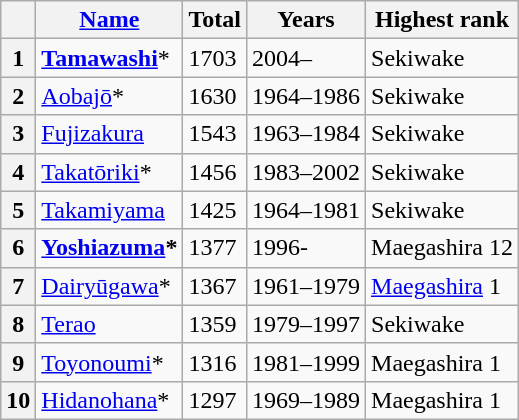<table class="wikitable">
<tr>
<th></th>
<th><a href='#'>Name</a></th>
<th>Total</th>
<th>Years</th>
<th>Highest rank</th>
</tr>
<tr>
<th>1</th>
<td><strong><a href='#'>Tamawashi</a></strong>*</td>
<td>1703</td>
<td>2004–</td>
<td>Sekiwake</td>
</tr>
<tr>
<th>2</th>
<td><a href='#'>Aobajō</a>*</td>
<td>1630</td>
<td>1964–1986</td>
<td>Sekiwake</td>
</tr>
<tr>
<th>3</th>
<td><a href='#'>Fujizakura</a></td>
<td>1543</td>
<td>1963–1984</td>
<td>Sekiwake</td>
</tr>
<tr>
<th>4</th>
<td><a href='#'>Takatōriki</a>*</td>
<td>1456</td>
<td>1983–2002</td>
<td>Sekiwake</td>
</tr>
<tr>
<th>5</th>
<td><a href='#'>Takamiyama</a></td>
<td>1425</td>
<td>1964–1981</td>
<td>Sekiwake</td>
</tr>
<tr>
<th>6</th>
<td><strong><a href='#'>Yoshiazuma</a>*</strong></td>
<td>1377</td>
<td>1996-</td>
<td>Maegashira 12</td>
</tr>
<tr>
<th>7</th>
<td><a href='#'>Dairyūgawa</a>*</td>
<td>1367</td>
<td>1961–1979</td>
<td><a href='#'>Maegashira</a> 1</td>
</tr>
<tr>
<th>8</th>
<td><a href='#'>Terao</a></td>
<td>1359</td>
<td>1979–1997</td>
<td>Sekiwake</td>
</tr>
<tr>
<th>9</th>
<td><a href='#'>Toyonoumi</a>*</td>
<td>1316</td>
<td>1981–1999</td>
<td>Maegashira 1</td>
</tr>
<tr>
<th>10</th>
<td><a href='#'>Hidanohana</a>*</td>
<td>1297</td>
<td>1969–1989</td>
<td>Maegashira 1</td>
</tr>
</table>
